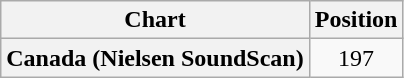<table class="wikitable plainrowheaders" style="text-align:center">
<tr>
<th scope="col">Chart</th>
<th scope="col">Position</th>
</tr>
<tr>
<th scope="row">Canada (Nielsen SoundScan)</th>
<td>197</td>
</tr>
</table>
